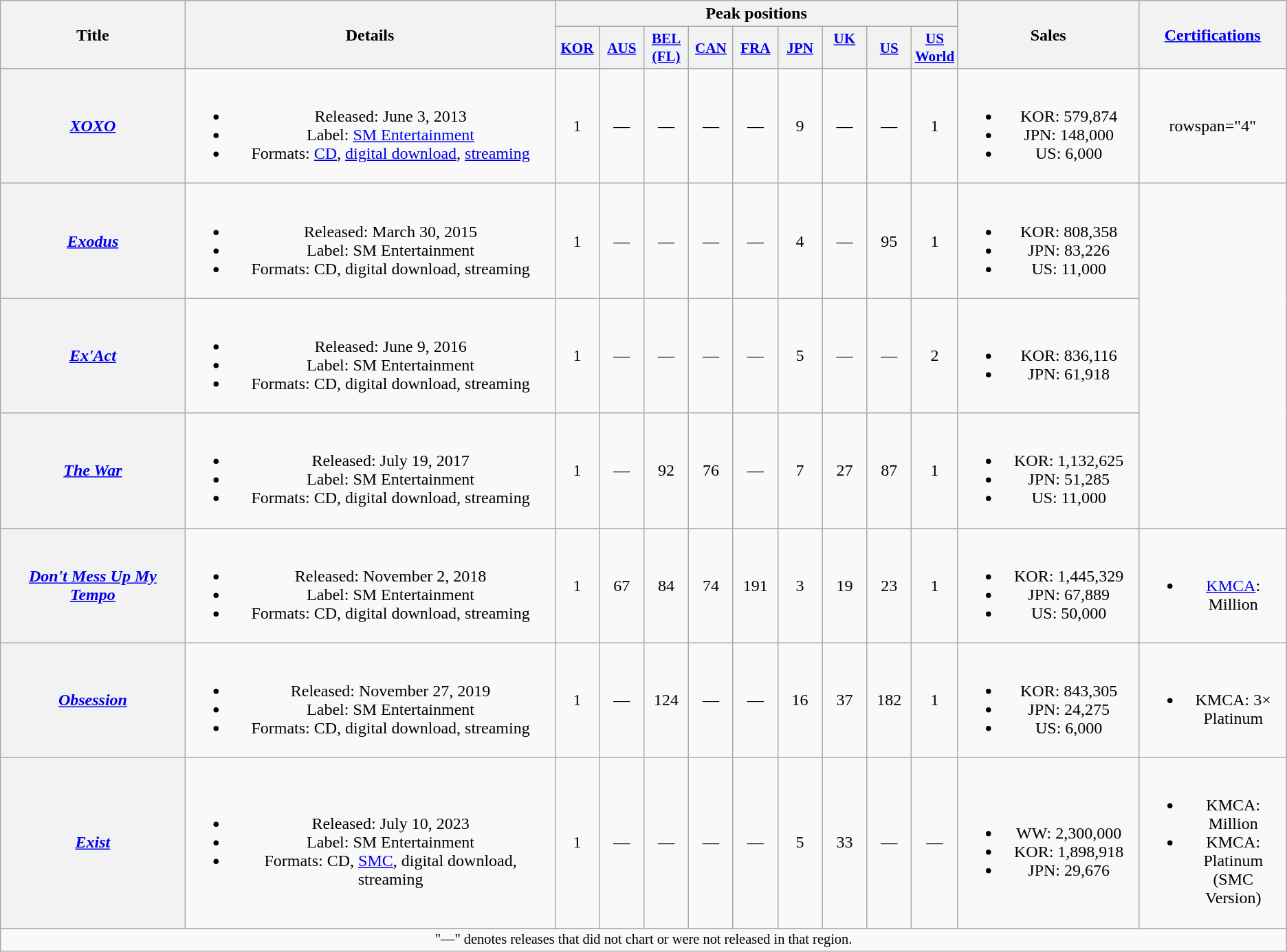<table class="wikitable plainrowheaders" style="text-align:center;">
<tr>
<th scope="col" rowspan="2">Title</th>
<th scope="col" rowspan="2">Details</th>
<th scope="col" colspan="9">Peak positions</th>
<th scope="col" rowspan="2" style="width:10.5em;">Sales</th>
<th scope="col" rowspan="2" style="width:8.5em;"><a href='#'>Certifications</a><br></th>
</tr>
<tr>
<th scope="col" style="width:2.6em;font-size:88%;"><a href='#'>KOR</a><br></th>
<th scope="col" style="width:2.6em;font-size:88%;"><a href='#'>AUS</a><br></th>
<th scope="col" style="width:2.6em;font-size:88%;"><a href='#'>BEL<br>(FL)</a><br></th>
<th scope="col" style="width:2.6em;font-size:88%;"><a href='#'>CAN</a><br></th>
<th scope="col" style="width:2.6em;font-size:88%;"><a href='#'>FRA</a><br></th>
<th scope="col" style="width:2.6em;font-size:88%;"><a href='#'>JPN</a><br></th>
<th scope="col" style="width:2.6em;font-size:88%;"><a href='#'>UK<br></a><br></th>
<th scope="col" style="width:2.6em;font-size:88%;"><a href='#'>US</a><br></th>
<th scope="col" style="width:2.6em;font-size:88%;"><a href='#'>US<br>World</a><br></th>
</tr>
<tr>
<th scope="row"><em><a href='#'>XOXO</a></em></th>
<td><br><ul><li>Released: June 3, 2013</li><li>Label: <a href='#'>SM Entertainment</a></li><li>Formats: <a href='#'>CD</a>, <a href='#'>digital download</a>, <a href='#'>streaming</a></li></ul></td>
<td>1</td>
<td>—</td>
<td>—</td>
<td>—</td>
<td>—</td>
<td>9</td>
<td>—</td>
<td>—</td>
<td>1</td>
<td><br><ul><li>KOR: 579,874</li><li>JPN: 148,000</li><li>US: 6,000</li></ul></td>
<td>rowspan="4" </td>
</tr>
<tr>
<th scope="row"><em><a href='#'>Exodus</a></em></th>
<td><br><ul><li>Released: March 30, 2015</li><li>Label: SM Entertainment</li><li>Formats: CD, digital download, streaming</li></ul></td>
<td>1</td>
<td>—</td>
<td>—</td>
<td>—</td>
<td>—</td>
<td>4</td>
<td>—</td>
<td>95</td>
<td>1</td>
<td><br><ul><li>KOR: 808,358</li><li>JPN: 83,226</li><li>US: 11,000</li></ul></td>
</tr>
<tr>
<th scope="row"><em><a href='#'>Ex'Act</a></em></th>
<td><br><ul><li>Released: June 9, 2016</li><li>Label: SM Entertainment</li><li>Formats: CD, digital download, streaming</li></ul></td>
<td>1</td>
<td>—</td>
<td>—</td>
<td>—</td>
<td>—</td>
<td>5</td>
<td>—</td>
<td>—</td>
<td>2</td>
<td><br><ul><li>KOR: 836,116</li><li>JPN: 61,918</li></ul></td>
</tr>
<tr>
<th scope="row"><em><a href='#'>The War</a></em></th>
<td><br><ul><li>Released: July 19, 2017</li><li>Label: SM Entertainment</li><li>Formats: CD, digital download, streaming</li></ul></td>
<td>1</td>
<td>—</td>
<td>92</td>
<td>76</td>
<td>—</td>
<td>7</td>
<td>27</td>
<td>87</td>
<td>1</td>
<td><br><ul><li>KOR: 1,132,625</li><li>JPN: 51,285</li><li>US: 11,000</li></ul></td>
</tr>
<tr>
<th scope="row"><em><a href='#'>Don't Mess Up My Tempo</a></em></th>
<td><br><ul><li>Released: November 2, 2018</li><li>Label: SM Entertainment</li><li>Formats: CD, digital download, streaming</li></ul></td>
<td>1</td>
<td>67</td>
<td>84</td>
<td>74</td>
<td>191</td>
<td>3</td>
<td>19</td>
<td>23</td>
<td>1</td>
<td><br><ul><li>KOR: 1,445,329</li><li>JPN: 67,889</li><li>US: 50,000</li></ul></td>
<td><br><ul><li><a href='#'>KMCA</a>: Million</li></ul></td>
</tr>
<tr>
<th scope="row"><em><a href='#'>Obsession</a></em></th>
<td><br><ul><li>Released: November 27, 2019</li><li>Label: SM Entertainment</li><li>Formats: CD, digital download, streaming</li></ul></td>
<td>1</td>
<td>—</td>
<td>124</td>
<td>—</td>
<td>—</td>
<td>16</td>
<td>37</td>
<td>182</td>
<td>1</td>
<td><br><ul><li>KOR: 843,305</li><li>JPN: 24,275</li><li>US: 6,000</li></ul></td>
<td><br><ul><li>KMCA: 3× Platinum</li></ul></td>
</tr>
<tr>
<th scope="row"><em><a href='#'>Exist</a></em></th>
<td><br><ul><li>Released: July 10, 2023</li><li>Label: SM Entertainment</li><li>Formats: CD, <a href='#'>SMC</a>, digital download, streaming</li></ul></td>
<td>1</td>
<td>—</td>
<td>—</td>
<td>—</td>
<td>—</td>
<td>5</td>
<td>33</td>
<td>—</td>
<td>—</td>
<td><br><ul><li>WW: 2,300,000</li><li>KOR: 1,898,918</li><li>JPN: 29,676</li></ul></td>
<td><br><ul><li>KMCA: Million</li><li>KMCA: Platinum (SMC Version)</li></ul></td>
</tr>
<tr>
<td colspan="14" style="text-align:center; font-size:85%">"—" denotes releases that did not chart or were not released in that region.</td>
</tr>
</table>
